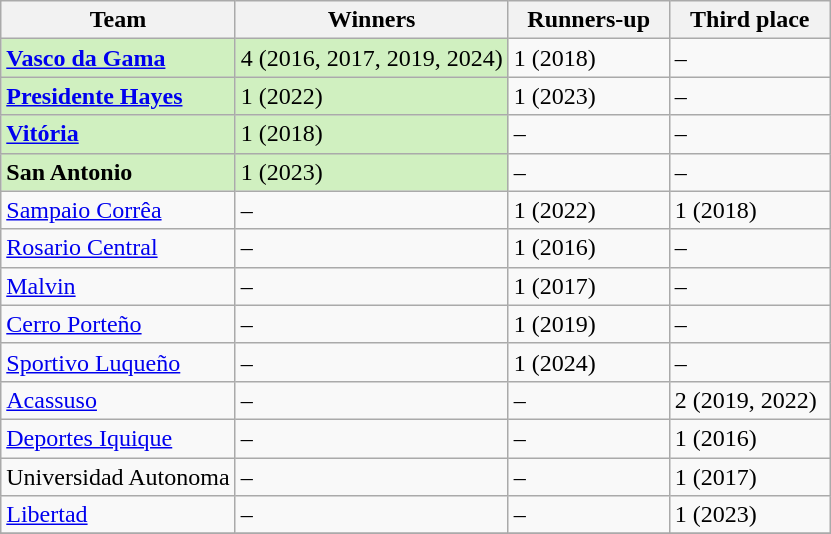<table class="wikitable" style="margin-bottom: 10px;">
<tr>
<th>Team</th>
<th>Winners</th>
<th width=100>Runners-up</th>
<th width=100>Third place</th>
</tr>
<tr>
<td bgcolor="#D0F0C0"><strong> <a href='#'>Vasco da Gama</a></strong></td>
<td bgcolor="#D0F0C0">4 (2016, 2017, 2019, 2024)</td>
<td>1 (2018)</td>
<td>–</td>
</tr>
<tr>
<td bgcolor="#D0F0C0"><strong> <a href='#'>Presidente Hayes</a></strong></td>
<td bgcolor="#D0F0C0">1 (2022)</td>
<td>1 (2023)</td>
<td>–</td>
</tr>
<tr>
<td bgcolor="#D0F0C0"><strong> <a href='#'>Vitória</a></strong></td>
<td bgcolor="#D0F0C0">1 (2018)</td>
<td>–</td>
<td>–</td>
</tr>
<tr>
<td bgcolor="#D0F0C0"><strong> San Antonio</strong></td>
<td bgcolor="#D0F0C0">1 (2023)</td>
<td>–</td>
<td>–</td>
</tr>
<tr>
<td> <a href='#'>Sampaio Corrêa</a></td>
<td>–</td>
<td>1 (2022)</td>
<td>1 (2018)</td>
</tr>
<tr>
<td> <a href='#'>Rosario Central</a></td>
<td>–</td>
<td>1 (2016)</td>
<td>–</td>
</tr>
<tr>
<td> <a href='#'>Malvin</a></td>
<td>–</td>
<td>1 (2017)</td>
<td>–</td>
</tr>
<tr>
<td> <a href='#'>Cerro Porteño</a></td>
<td>–</td>
<td>1 (2019)</td>
<td>–</td>
</tr>
<tr>
<td> <a href='#'>Sportivo Luqueño</a></td>
<td>–</td>
<td>1 (2024)</td>
<td>–</td>
</tr>
<tr>
<td> <a href='#'>Acassuso</a></td>
<td>–</td>
<td>–</td>
<td>2 (2019, 2022)</td>
</tr>
<tr>
<td> <a href='#'>Deportes Iquique</a></td>
<td>–</td>
<td>–</td>
<td>1 (2016)</td>
</tr>
<tr>
<td> Universidad Autonoma</td>
<td>–</td>
<td>–</td>
<td>1 (2017)</td>
</tr>
<tr>
<td> <a href='#'>Libertad</a></td>
<td>–</td>
<td>–</td>
<td>1 (2023)</td>
</tr>
<tr>
</tr>
</table>
